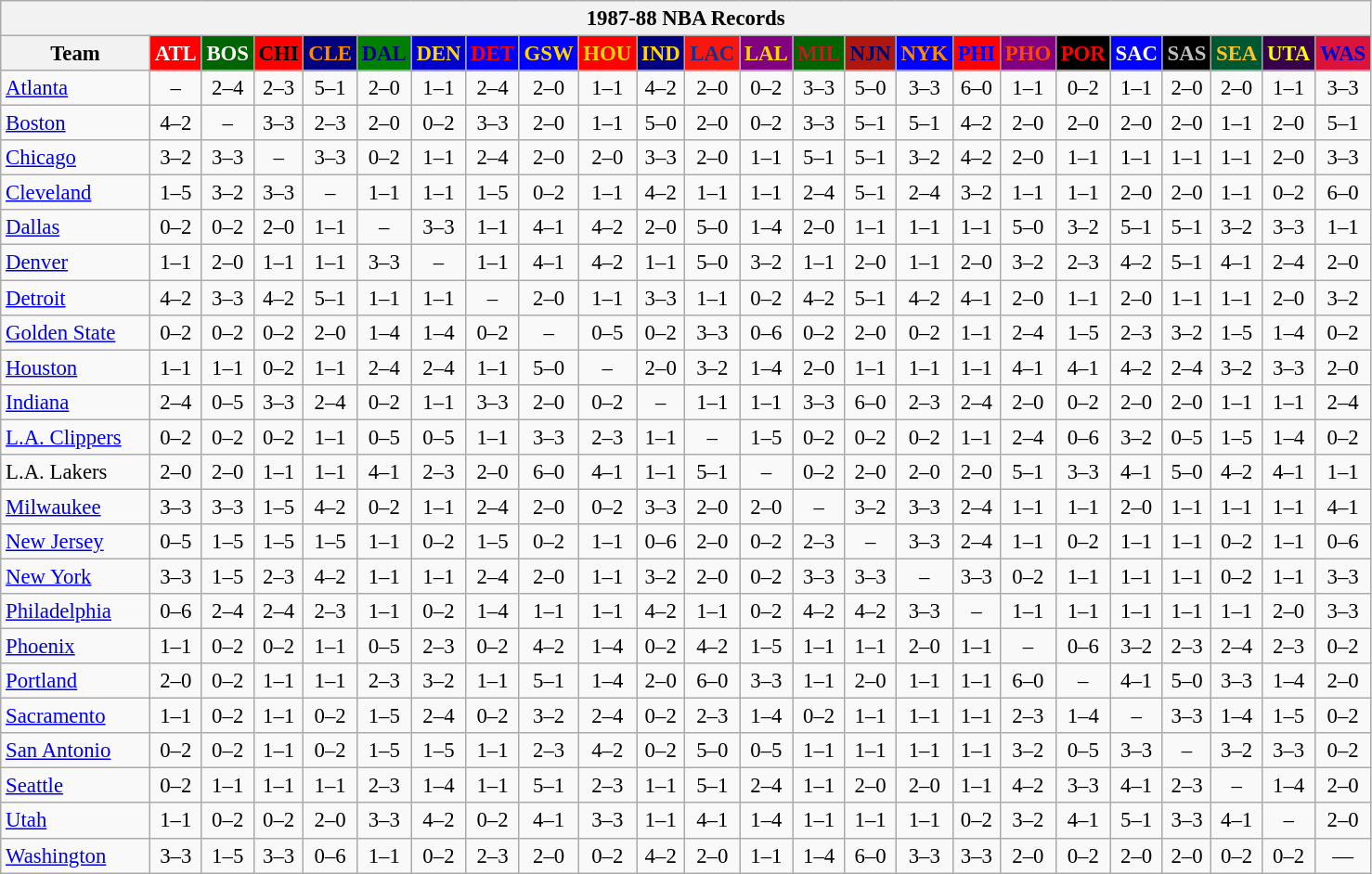<table class="wikitable" style="font-size:95%; text-align:center;">
<tr>
<th colspan=24>1987-88 NBA Records</th>
</tr>
<tr>
<th width=100>Team</th>
<th style="background:#FF0000;color:#FFFFFF;width=35">ATL</th>
<th style="background:#006400;color:#FFFFFF;width=35">BOS</th>
<th style="background:#FF0000;color:#000000;width=35">CHI</th>
<th style="background:#000080;color:#FF8C00;width=35">CLE</th>
<th style="background:#008000;color:#00008B;width=35">DAL</th>
<th style="background:#0000CD;color:#FFD700;width=35">DEN</th>
<th style="background:#0000FF;color:#FF0000;width=35">DET</th>
<th style="background:#0000FF;color:#FFD700;width=35">GSW</th>
<th style="background:#FF0000;color:#FFD700;width=35">HOU</th>
<th style="background:#000080;color:#FFD700;width=35">IND</th>
<th style="background:#F9160D;color:#1A2E8B;width=35">LAC</th>
<th style="background:#800080;color:#FFD700;width=35">LAL</th>
<th style="background:#006400;color:#B22222;width=35">MIL</th>
<th style="background:#B0170C;color:#00056D;width=35">NJN</th>
<th style="background:#0000FF;color:#FF8C00;width=35">NYK</th>
<th style="background:#FF0000;color:#0000FF;width=35">PHI</th>
<th style="background:#800080;color:#FF4500;width=35">PHO</th>
<th style="background:#000000;color:#FF0000;width=35">POR</th>
<th style="background:#0000FF;color:#FFFFFF;width=35">SAC</th>
<th style="background:#000000;color:#C0C0C0;width=35">SAS</th>
<th style="background:#005831;color:#FFC322;width=35">SEA</th>
<th style="background:#36004A;color:#FFFF00;width=35">UTA</th>
<th style="background:#DC143C;color:#0000CD;width=35">WAS</th>
</tr>
<tr>
<td style="text-align:left;"><a href='#'>Atlanta</a></td>
<td>–</td>
<td>2–4</td>
<td>2–3</td>
<td>5–1</td>
<td>2–0</td>
<td>1–1</td>
<td>2–4</td>
<td>2–0</td>
<td>1–1</td>
<td>4–2</td>
<td>2–0</td>
<td>0–2</td>
<td>3–3</td>
<td>5–0</td>
<td>3–3</td>
<td>6–0</td>
<td>1–1</td>
<td>0–2</td>
<td>1–1</td>
<td>2–0</td>
<td>2–0</td>
<td>1–1</td>
<td>3–3</td>
</tr>
<tr>
<td style="text-align:left;"><a href='#'>Boston</a></td>
<td>4–2</td>
<td>–</td>
<td>3–3</td>
<td>2–3</td>
<td>2–0</td>
<td>0–2</td>
<td>3–3</td>
<td>2–0</td>
<td>1–1</td>
<td>5–0</td>
<td>2–0</td>
<td>0–2</td>
<td>3–3</td>
<td>5–1</td>
<td>5–1</td>
<td>4–2</td>
<td>2–0</td>
<td>2–0</td>
<td>2–0</td>
<td>2–0</td>
<td>1–1</td>
<td>2–0</td>
<td>5–1</td>
</tr>
<tr>
<td style="text-align:left;"><a href='#'>Chicago</a></td>
<td>3–2</td>
<td>3–3</td>
<td>–</td>
<td>3–3</td>
<td>0–2</td>
<td>1–1</td>
<td>2–4</td>
<td>2–0</td>
<td>2–0</td>
<td>3–3</td>
<td>2–0</td>
<td>1–1</td>
<td>5–1</td>
<td>5–1</td>
<td>3–2</td>
<td>4–2</td>
<td>2–0</td>
<td>1–1</td>
<td>1–1</td>
<td>1–1</td>
<td>1–1</td>
<td>2–0</td>
<td>3–3</td>
</tr>
<tr>
<td style="text-align:left;"><a href='#'>Cleveland</a></td>
<td>1–5</td>
<td>3–2</td>
<td>3–3</td>
<td>–</td>
<td>1–1</td>
<td>1–1</td>
<td>1–5</td>
<td>0–2</td>
<td>1–1</td>
<td>4–2</td>
<td>1–1</td>
<td>1–1</td>
<td>2–4</td>
<td>5–1</td>
<td>2–4</td>
<td>3–2</td>
<td>1–1</td>
<td>1–1</td>
<td>2–0</td>
<td>2–0</td>
<td>1–1</td>
<td>0–2</td>
<td>6–0</td>
</tr>
<tr>
<td style="text-align:left;"><a href='#'>Dallas</a></td>
<td>0–2</td>
<td>0–2</td>
<td>2–0</td>
<td>1–1</td>
<td>–</td>
<td>3–3</td>
<td>1–1</td>
<td>4–1</td>
<td>4–2</td>
<td>2–0</td>
<td>5–0</td>
<td>1–4</td>
<td>2–0</td>
<td>1–1</td>
<td>1–1</td>
<td>1–1</td>
<td>5–0</td>
<td>3–2</td>
<td>5–1</td>
<td>5–1</td>
<td>3–2</td>
<td>3–3</td>
<td>1–1</td>
</tr>
<tr>
<td style="text-align:left;"><a href='#'>Denver</a></td>
<td>1–1</td>
<td>2–0</td>
<td>1–1</td>
<td>1–1</td>
<td>3–3</td>
<td>–</td>
<td>1–1</td>
<td>4–1</td>
<td>4–2</td>
<td>1–1</td>
<td>5–0</td>
<td>3–2</td>
<td>1–1</td>
<td>2–0</td>
<td>1–1</td>
<td>2–0</td>
<td>3–2</td>
<td>2–3</td>
<td>4–2</td>
<td>5–1</td>
<td>4–1</td>
<td>2–4</td>
<td>2–0</td>
</tr>
<tr>
<td style="text-align:left;"><a href='#'>Detroit</a></td>
<td>4–2</td>
<td>3–3</td>
<td>4–2</td>
<td>5–1</td>
<td>1–1</td>
<td>1–1</td>
<td>–</td>
<td>2–0</td>
<td>1–1</td>
<td>3–3</td>
<td>1–1</td>
<td>0–2</td>
<td>4–2</td>
<td>5–1</td>
<td>4–2</td>
<td>4–1</td>
<td>2–0</td>
<td>1–1</td>
<td>2–0</td>
<td>1–1</td>
<td>1–1</td>
<td>2–0</td>
<td>3–2</td>
</tr>
<tr>
<td style="text-align:left;"><a href='#'>Golden State</a></td>
<td>0–2</td>
<td>0–2</td>
<td>0–2</td>
<td>2–0</td>
<td>1–4</td>
<td>1–4</td>
<td>0–2</td>
<td>–</td>
<td>0–5</td>
<td>0–2</td>
<td>3–3</td>
<td>0–6</td>
<td>0–2</td>
<td>2–0</td>
<td>0–2</td>
<td>1–1</td>
<td>2–4</td>
<td>1–5</td>
<td>2–3</td>
<td>3–2</td>
<td>1–5</td>
<td>1–4</td>
<td>0–2</td>
</tr>
<tr>
<td style="text-align:left;"><a href='#'>Houston</a></td>
<td>1–1</td>
<td>1–1</td>
<td>0–2</td>
<td>1–1</td>
<td>2–4</td>
<td>2–4</td>
<td>1–1</td>
<td>5–0</td>
<td>–</td>
<td>2–0</td>
<td>3–2</td>
<td>1–4</td>
<td>2–0</td>
<td>1–1</td>
<td>1–1</td>
<td>1–1</td>
<td>4–1</td>
<td>4–1</td>
<td>4–2</td>
<td>2–4</td>
<td>3–2</td>
<td>3–3</td>
<td>2–0</td>
</tr>
<tr>
<td style="text-align:left;"><a href='#'>Indiana</a></td>
<td>2–4</td>
<td>0–5</td>
<td>3–3</td>
<td>2–4</td>
<td>0–2</td>
<td>1–1</td>
<td>3–3</td>
<td>2–0</td>
<td>0–2</td>
<td>–</td>
<td>1–1</td>
<td>1–1</td>
<td>3–3</td>
<td>6–0</td>
<td>2–3</td>
<td>2–4</td>
<td>2–0</td>
<td>0–2</td>
<td>2–0</td>
<td>2–0</td>
<td>1–1</td>
<td>1–1</td>
<td>2–4</td>
</tr>
<tr>
<td style="text-align:left;"><a href='#'>L.A. Clippers</a></td>
<td>0–2</td>
<td>0–2</td>
<td>0–2</td>
<td>1–1</td>
<td>0–5</td>
<td>0–5</td>
<td>1–1</td>
<td>3–3</td>
<td>2–3</td>
<td>1–1</td>
<td>–</td>
<td>1–5</td>
<td>0–2</td>
<td>0–2</td>
<td>0–2</td>
<td>1–1</td>
<td>2–4</td>
<td>0–6</td>
<td>3–2</td>
<td>0–5</td>
<td>1–5</td>
<td>1–4</td>
<td>0–2</td>
</tr>
<tr>
<td style="text-align:left;">L.A. Lakers</td>
<td>2–0</td>
<td>2–0</td>
<td>1–1</td>
<td>1–1</td>
<td>4–1</td>
<td>2–3</td>
<td>2–0</td>
<td>6–0</td>
<td>4–1</td>
<td>1–1</td>
<td>5–1</td>
<td>–</td>
<td>0–2</td>
<td>2–0</td>
<td>2–0</td>
<td>2–0</td>
<td>5–1</td>
<td>3–3</td>
<td>4–1</td>
<td>5–0</td>
<td>4–2</td>
<td>4–1</td>
<td>1–1</td>
</tr>
<tr>
<td style="text-align:left;"><a href='#'>Milwaukee</a></td>
<td>3–3</td>
<td>3–3</td>
<td>1–5</td>
<td>4–2</td>
<td>0–2</td>
<td>1–1</td>
<td>2–4</td>
<td>2–0</td>
<td>0–2</td>
<td>3–3</td>
<td>2–0</td>
<td>2–0</td>
<td>–</td>
<td>3–2</td>
<td>3–3</td>
<td>2–4</td>
<td>1–1</td>
<td>1–1</td>
<td>2–0</td>
<td>1–1</td>
<td>1–1</td>
<td>1–1</td>
<td>4–1</td>
</tr>
<tr>
<td style="text-align:left;"><a href='#'>New Jersey</a></td>
<td>0–5</td>
<td>1–5</td>
<td>1–5</td>
<td>1–5</td>
<td>1–1</td>
<td>0–2</td>
<td>1–5</td>
<td>0–2</td>
<td>1–1</td>
<td>0–6</td>
<td>2–0</td>
<td>0–2</td>
<td>2–3</td>
<td>–</td>
<td>3–3</td>
<td>2–4</td>
<td>1–1</td>
<td>0–2</td>
<td>1–1</td>
<td>1–1</td>
<td>0–2</td>
<td>1–1</td>
<td>0–6</td>
</tr>
<tr>
<td style="text-align:left;"><a href='#'>New York</a></td>
<td>3–3</td>
<td>1–5</td>
<td>2–3</td>
<td>4–2</td>
<td>1–1</td>
<td>1–1</td>
<td>2–4</td>
<td>2–0</td>
<td>1–1</td>
<td>3–2</td>
<td>2–0</td>
<td>0–2</td>
<td>3–3</td>
<td>3–3</td>
<td>–</td>
<td>3–3</td>
<td>0–2</td>
<td>1–1</td>
<td>1–1</td>
<td>1–1</td>
<td>0–2</td>
<td>1–1</td>
<td>3–3</td>
</tr>
<tr>
<td style="text-align:left;"><a href='#'>Philadelphia</a></td>
<td>0–6</td>
<td>2–4</td>
<td>2–4</td>
<td>2–3</td>
<td>1–1</td>
<td>0–2</td>
<td>1–4</td>
<td>1–1</td>
<td>1–1</td>
<td>4–2</td>
<td>1–1</td>
<td>0–2</td>
<td>4–2</td>
<td>4–2</td>
<td>3–3</td>
<td>–</td>
<td>1–1</td>
<td>1–1</td>
<td>1–1</td>
<td>1–1</td>
<td>1–1</td>
<td>2–0</td>
<td>3–3</td>
</tr>
<tr>
<td style="text-align:left;"><a href='#'>Phoenix</a></td>
<td>1–1</td>
<td>0–2</td>
<td>0–2</td>
<td>1–1</td>
<td>0–5</td>
<td>2–3</td>
<td>0–2</td>
<td>4–2</td>
<td>1–4</td>
<td>0–2</td>
<td>4–2</td>
<td>1–5</td>
<td>1–1</td>
<td>1–1</td>
<td>2–0</td>
<td>1–1</td>
<td>–</td>
<td>0–6</td>
<td>3–2</td>
<td>2–3</td>
<td>2–4</td>
<td>2–3</td>
<td>0–2</td>
</tr>
<tr>
<td style="text-align:left;"><a href='#'>Portland</a></td>
<td>2–0</td>
<td>0–2</td>
<td>1–1</td>
<td>1–1</td>
<td>2–3</td>
<td>3–2</td>
<td>1–1</td>
<td>5–1</td>
<td>1–4</td>
<td>2–0</td>
<td>6–0</td>
<td>3–3</td>
<td>1–1</td>
<td>2–0</td>
<td>1–1</td>
<td>1–1</td>
<td>6–0</td>
<td>–</td>
<td>4–1</td>
<td>5–0</td>
<td>3–3</td>
<td>1–4</td>
<td>2–0</td>
</tr>
<tr>
<td style="text-align:left;"><a href='#'>Sacramento</a></td>
<td>1–1</td>
<td>0–2</td>
<td>1–1</td>
<td>0–2</td>
<td>1–5</td>
<td>2–4</td>
<td>0–2</td>
<td>3–2</td>
<td>2–4</td>
<td>0–2</td>
<td>2–3</td>
<td>1–4</td>
<td>0–2</td>
<td>1–1</td>
<td>1–1</td>
<td>1–1</td>
<td>2–3</td>
<td>1–4</td>
<td>–</td>
<td>3–3</td>
<td>1–4</td>
<td>1–5</td>
<td>0–2</td>
</tr>
<tr>
<td style="text-align:left;"><a href='#'>San Antonio</a></td>
<td>0–2</td>
<td>0–2</td>
<td>1–1</td>
<td>0–2</td>
<td>1–5</td>
<td>1–5</td>
<td>1–1</td>
<td>2–3</td>
<td>4–2</td>
<td>0–2</td>
<td>5–0</td>
<td>0–5</td>
<td>1–1</td>
<td>1–1</td>
<td>1–1</td>
<td>1–1</td>
<td>3–2</td>
<td>0–5</td>
<td>3–3</td>
<td>–</td>
<td>3–2</td>
<td>3–3</td>
<td>0–2</td>
</tr>
<tr>
<td style="text-align:left;"><a href='#'>Seattle</a></td>
<td>0–2</td>
<td>1–1</td>
<td>1–1</td>
<td>1–1</td>
<td>2–3</td>
<td>1–4</td>
<td>1–1</td>
<td>5–1</td>
<td>2–3</td>
<td>1–1</td>
<td>5–1</td>
<td>2–4</td>
<td>1–1</td>
<td>2–0</td>
<td>2–0</td>
<td>1–1</td>
<td>4–2</td>
<td>3–3</td>
<td>4–1</td>
<td>2–3</td>
<td>–</td>
<td>1–4</td>
<td>2–0</td>
</tr>
<tr>
<td style="text-align:left;"><a href='#'>Utah</a></td>
<td>1–1</td>
<td>0–2</td>
<td>0–2</td>
<td>2–0</td>
<td>3–3</td>
<td>4–2</td>
<td>0–2</td>
<td>4–1</td>
<td>3–3</td>
<td>1–1</td>
<td>4–1</td>
<td>1–4</td>
<td>1–1</td>
<td>1–1</td>
<td>1–1</td>
<td>0–2</td>
<td>3–2</td>
<td>4–1</td>
<td>5–1</td>
<td>3–3</td>
<td>4–1</td>
<td>–</td>
<td>2–0</td>
</tr>
<tr>
<td style="text-align:left;"><a href='#'>Washington</a></td>
<td>3–3</td>
<td>1–5</td>
<td>3–3</td>
<td>0–6</td>
<td>1–1</td>
<td>0–2</td>
<td>2–3</td>
<td>2–0</td>
<td>0–2</td>
<td>4–2</td>
<td>2–0</td>
<td>1–1</td>
<td>1–4</td>
<td>6–0</td>
<td>3–3</td>
<td>3–3</td>
<td>2–0</td>
<td>0–2</td>
<td>2–0</td>
<td>2–0</td>
<td>0–2</td>
<td>0–2</td>
<td>—</td>
</tr>
</table>
